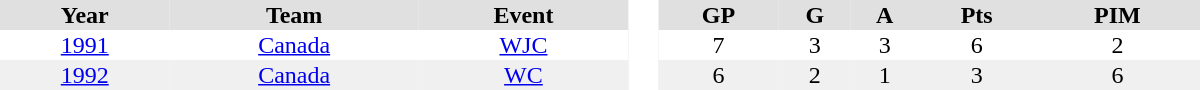<table border="0" cellpadding="1" cellspacing="0" style="text-align:center; width:50em">
<tr ALIGN="center" bgcolor="#e0e0e0">
<th>Year</th>
<th>Team</th>
<th>Event</th>
<th rowspan="99" bgcolor="#ffffff"> </th>
<th>GP</th>
<th>G</th>
<th>A</th>
<th>Pts</th>
<th>PIM</th>
</tr>
<tr>
<td><a href='#'>1991</a></td>
<td><a href='#'>Canada</a></td>
<td><a href='#'>WJC</a></td>
<td>7</td>
<td>3</td>
<td>3</td>
<td>6</td>
<td>2</td>
</tr>
<tr bgcolor="#f0f0f0">
<td><a href='#'>1992</a></td>
<td><a href='#'>Canada</a></td>
<td><a href='#'>WC</a></td>
<td>6</td>
<td>2</td>
<td>1</td>
<td>3</td>
<td>6</td>
</tr>
</table>
